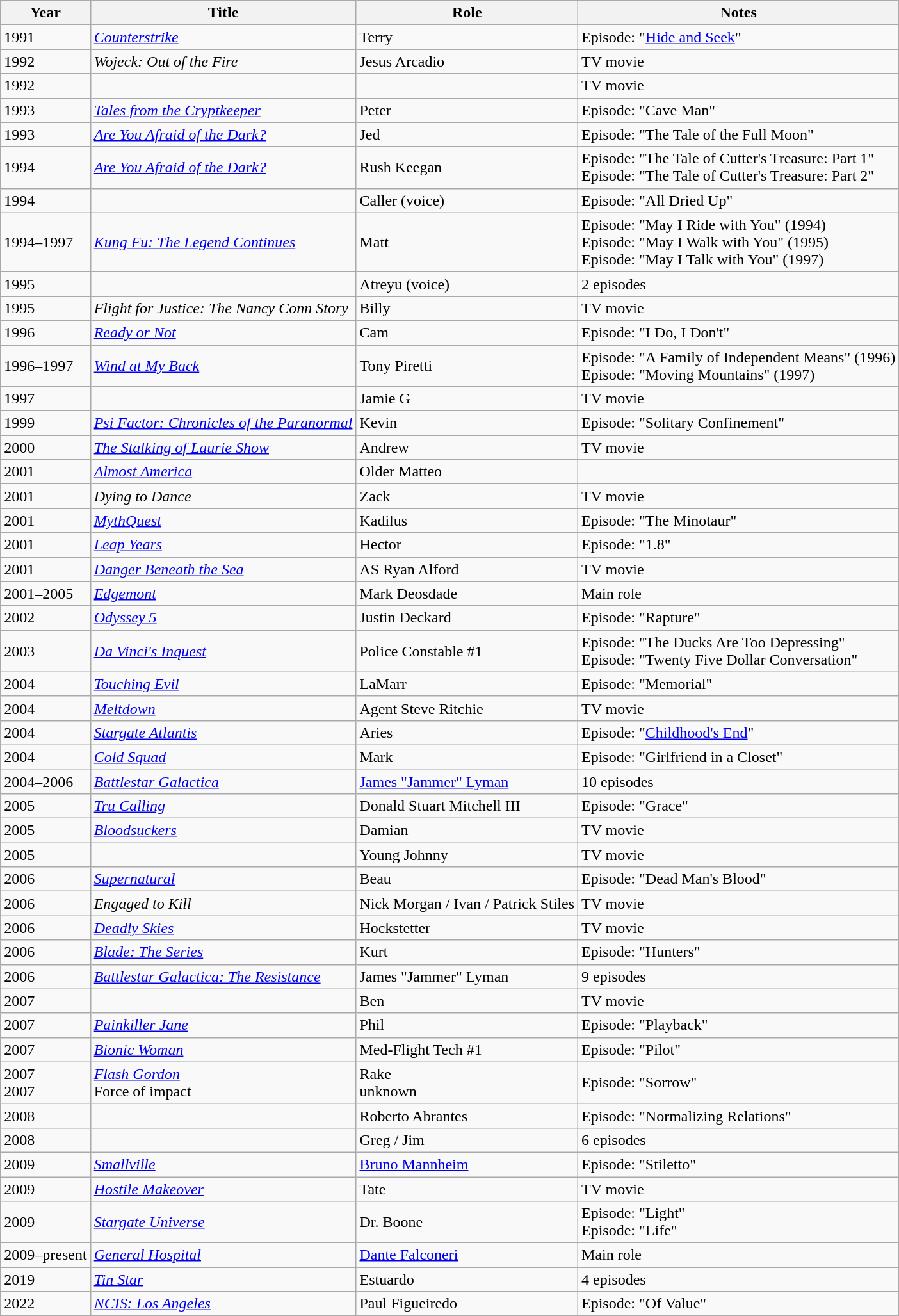<table class="wikitable sortable">
<tr>
<th>Year</th>
<th>Title</th>
<th>Role</th>
<th class="unsortable">Notes</th>
</tr>
<tr>
<td>1991</td>
<td><em><a href='#'>Counterstrike</a></em></td>
<td>Terry</td>
<td>Episode: "<a href='#'>Hide and Seek</a>"</td>
</tr>
<tr>
<td>1992</td>
<td><em>Wojeck: Out of the Fire</em></td>
<td>Jesus Arcadio</td>
<td>TV movie</td>
</tr>
<tr>
<td>1992</td>
<td><em></em></td>
<td></td>
<td>TV movie</td>
</tr>
<tr>
<td>1993</td>
<td><em><a href='#'>Tales from the Cryptkeeper</a></em></td>
<td>Peter</td>
<td>Episode: "Cave Man"</td>
</tr>
<tr>
<td>1993</td>
<td><em><a href='#'>Are You Afraid of the Dark?</a></em></td>
<td>Jed</td>
<td>Episode: "The Tale of the Full Moon"</td>
</tr>
<tr>
<td>1994</td>
<td><em><a href='#'>Are You Afraid of the Dark?</a></em></td>
<td>Rush Keegan</td>
<td>Episode: "The Tale of Cutter's Treasure: Part 1"<br>Episode: "The Tale of Cutter's Treasure: Part 2"</td>
</tr>
<tr>
<td>1994</td>
<td><em></em></td>
<td>Caller (voice)</td>
<td>Episode: "All Dried Up"</td>
</tr>
<tr>
<td>1994–1997</td>
<td><em><a href='#'>Kung Fu: The Legend Continues</a></em></td>
<td>Matt</td>
<td>Episode: "May I Ride with You" (1994)<br>Episode: "May I Walk with You" (1995)<br>Episode: "May I Talk with You" (1997)</td>
</tr>
<tr>
<td>1995</td>
<td><em></em></td>
<td>Atreyu (voice)</td>
<td>2 episodes</td>
</tr>
<tr>
<td>1995</td>
<td><em>Flight for Justice: The Nancy Conn Story</em></td>
<td>Billy</td>
<td>TV movie</td>
</tr>
<tr>
<td>1996</td>
<td><em><a href='#'>Ready or Not</a></em></td>
<td>Cam</td>
<td>Episode: "I Do, I Don't"</td>
</tr>
<tr>
<td>1996–1997</td>
<td><em><a href='#'>Wind at My Back</a></em></td>
<td>Tony Piretti</td>
<td>Episode: "A Family of Independent Means" (1996)<br>Episode: "Moving Mountains" (1997)</td>
</tr>
<tr>
<td>1997</td>
<td><em></em></td>
<td>Jamie G</td>
<td>TV movie</td>
</tr>
<tr>
<td>1999</td>
<td><em><a href='#'>Psi Factor: Chronicles of the Paranormal</a></em></td>
<td>Kevin</td>
<td>Episode: "Solitary Confinement"</td>
</tr>
<tr>
<td>2000</td>
<td><em><a href='#'>The Stalking of Laurie Show</a></em></td>
<td>Andrew</td>
<td>TV movie</td>
</tr>
<tr>
<td>2001</td>
<td><em><a href='#'>Almost America</a></em></td>
<td>Older Matteo</td>
<td></td>
</tr>
<tr>
<td>2001</td>
<td><em>Dying to Dance</em></td>
<td>Zack</td>
<td>TV movie</td>
</tr>
<tr>
<td>2001</td>
<td><em><a href='#'>MythQuest</a></em></td>
<td>Kadilus</td>
<td>Episode: "The Minotaur"</td>
</tr>
<tr>
<td>2001</td>
<td><em><a href='#'>Leap Years</a></em></td>
<td>Hector</td>
<td>Episode: "1.8"</td>
</tr>
<tr>
<td>2001</td>
<td><em><a href='#'>Danger Beneath the Sea</a></em></td>
<td>AS Ryan Alford</td>
<td>TV movie</td>
</tr>
<tr>
<td>2001–2005</td>
<td><em><a href='#'>Edgemont</a></em></td>
<td>Mark Deosdade</td>
<td>Main role</td>
</tr>
<tr>
<td>2002</td>
<td><em><a href='#'>Odyssey 5</a></em></td>
<td>Justin Deckard</td>
<td>Episode: "Rapture"</td>
</tr>
<tr>
<td>2003</td>
<td><em><a href='#'>Da Vinci's Inquest</a></em></td>
<td>Police Constable #1</td>
<td>Episode: "The Ducks Are Too Depressing"<br>Episode: "Twenty Five Dollar Conversation"</td>
</tr>
<tr>
<td>2004</td>
<td><em><a href='#'>Touching Evil</a></em></td>
<td>LaMarr</td>
<td>Episode: "Memorial"</td>
</tr>
<tr>
<td>2004</td>
<td><em><a href='#'>Meltdown</a></em></td>
<td>Agent Steve Ritchie</td>
<td>TV movie</td>
</tr>
<tr>
<td>2004</td>
<td><em><a href='#'>Stargate Atlantis</a></em></td>
<td>Aries</td>
<td>Episode: "<a href='#'>Childhood's End</a>"</td>
</tr>
<tr>
<td>2004</td>
<td><em><a href='#'>Cold Squad</a></em></td>
<td>Mark</td>
<td>Episode: "Girlfriend in a Closet"</td>
</tr>
<tr>
<td>2004–2006</td>
<td><em><a href='#'>Battlestar Galactica</a></em></td>
<td><a href='#'>James "Jammer" Lyman</a></td>
<td>10 episodes</td>
</tr>
<tr>
<td>2005</td>
<td><em><a href='#'>Tru Calling</a></em></td>
<td>Donald Stuart Mitchell III</td>
<td>Episode: "Grace"</td>
</tr>
<tr>
<td>2005</td>
<td><em><a href='#'>Bloodsuckers</a></em></td>
<td>Damian</td>
<td>TV movie</td>
</tr>
<tr>
<td>2005</td>
<td><em></em></td>
<td>Young Johnny</td>
<td>TV movie</td>
</tr>
<tr>
<td>2006</td>
<td><em><a href='#'>Supernatural</a></em></td>
<td>Beau</td>
<td>Episode: "Dead Man's Blood"</td>
</tr>
<tr>
<td>2006</td>
<td><em>Engaged to Kill</em></td>
<td>Nick Morgan / Ivan / Patrick Stiles</td>
<td>TV movie</td>
</tr>
<tr>
<td>2006</td>
<td><em><a href='#'>Deadly Skies</a></em></td>
<td>Hockstetter</td>
<td>TV movie</td>
</tr>
<tr>
<td>2006</td>
<td><em><a href='#'>Blade: The Series</a></em></td>
<td>Kurt</td>
<td>Episode: "Hunters"</td>
</tr>
<tr>
<td>2006</td>
<td><em><a href='#'>Battlestar Galactica: The Resistance</a></em></td>
<td>James "Jammer" Lyman</td>
<td>9 episodes</td>
</tr>
<tr>
<td>2007</td>
<td><em></em></td>
<td>Ben</td>
<td>TV movie</td>
</tr>
<tr>
<td>2007</td>
<td><em><a href='#'>Painkiller Jane</a></em></td>
<td>Phil</td>
<td>Episode: "Playback"</td>
</tr>
<tr>
<td>2007</td>
<td><em><a href='#'>Bionic Woman</a></em></td>
<td>Med-Flight Tech #1</td>
<td>Episode: "Pilot"</td>
</tr>
<tr>
<td>2007<br>2007</td>
<td><em><a href='#'>Flash Gordon</a></em><br>Force of impact</td>
<td>Rake<br>unknown</td>
<td>Episode: "Sorrow"</td>
</tr>
<tr>
<td>2008</td>
<td><em></em></td>
<td>Roberto Abrantes</td>
<td>Episode: "Normalizing Relations"</td>
</tr>
<tr>
<td>2008</td>
<td><em></em></td>
<td>Greg / Jim</td>
<td>6 episodes</td>
</tr>
<tr>
<td>2009</td>
<td><em><a href='#'>Smallville</a></em></td>
<td><a href='#'>Bruno Mannheim</a></td>
<td>Episode: "Stiletto"</td>
</tr>
<tr>
<td>2009</td>
<td><em><a href='#'>Hostile Makeover</a></em></td>
<td>Tate</td>
<td>TV movie</td>
</tr>
<tr>
<td>2009</td>
<td><em><a href='#'>Stargate Universe</a></em></td>
<td>Dr. Boone</td>
<td>Episode: "Light"<br>Episode: "Life"</td>
</tr>
<tr>
<td>2009–present</td>
<td><em><a href='#'>General Hospital</a></em></td>
<td><a href='#'>Dante Falconeri</a></td>
<td>Main role</td>
</tr>
<tr>
<td>2019</td>
<td><em><a href='#'>Tin Star</a></em></td>
<td>Estuardo</td>
<td>4 episodes</td>
</tr>
<tr>
<td>2022</td>
<td><em><a href='#'>NCIS: Los Angeles</a></em></td>
<td>Paul Figueiredo</td>
<td>Episode: "Of Value"</td>
</tr>
</table>
